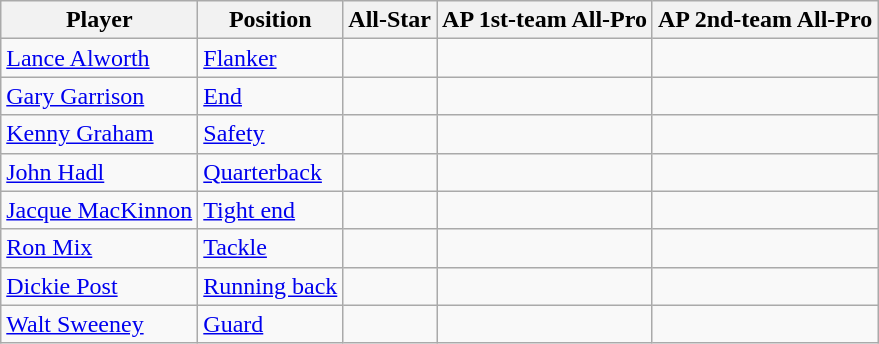<table class="wikitable">
<tr>
<th>Player</th>
<th>Position</th>
<th>All-Star</th>
<th>AP 1st-team All-Pro</th>
<th>AP 2nd-team All-Pro</th>
</tr>
<tr>
<td><a href='#'>Lance Alworth</a></td>
<td><a href='#'>Flanker</a></td>
<td></td>
<td></td>
<td></td>
</tr>
<tr>
<td><a href='#'>Gary Garrison</a></td>
<td><a href='#'>End</a></td>
<td></td>
<td></td>
<td></td>
</tr>
<tr>
<td><a href='#'>Kenny Graham</a></td>
<td><a href='#'>Safety</a></td>
<td></td>
<td></td>
<td></td>
</tr>
<tr>
<td><a href='#'>John Hadl</a></td>
<td><a href='#'>Quarterback</a></td>
<td></td>
<td></td>
<td></td>
</tr>
<tr>
<td><a href='#'>Jacque MacKinnon</a></td>
<td><a href='#'>Tight end</a></td>
<td></td>
<td></td>
<td></td>
</tr>
<tr>
<td><a href='#'>Ron Mix</a></td>
<td><a href='#'>Tackle</a></td>
<td></td>
<td></td>
<td></td>
</tr>
<tr>
<td><a href='#'>Dickie Post</a></td>
<td><a href='#'>Running back</a></td>
<td></td>
<td></td>
<td></td>
</tr>
<tr>
<td><a href='#'>Walt Sweeney</a></td>
<td><a href='#'>Guard</a></td>
<td></td>
<td></td>
<td></td>
</tr>
</table>
